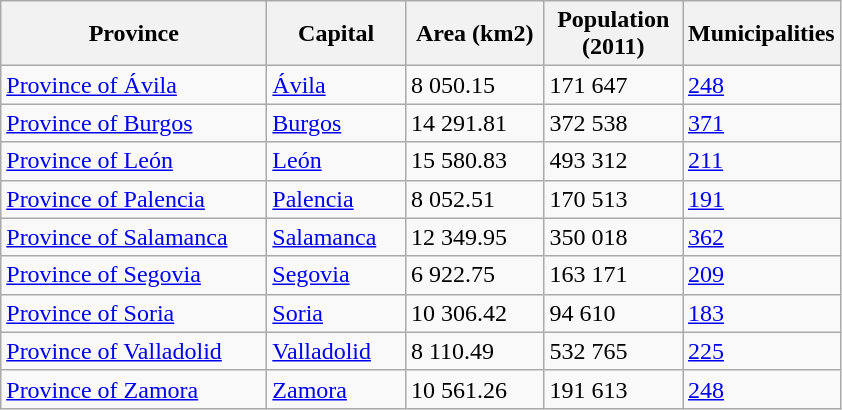<table class="wikitable">
<tr>
<th style="width:170px;">Province</th>
<th style="width:85px;">Capital</th>
<th style="width:85px;">Area (km2)</th>
<th style="width:85px;">Population (2011)</th>
<th style="width:80px;">Municipalities</th>
</tr>
<tr>
<td> <a href='#'>Province of Ávila</a></td>
<td><a href='#'>Ávila</a></td>
<td>8 050.15</td>
<td>171 647</td>
<td><a href='#'>248</a></td>
</tr>
<tr>
<td> <a href='#'>Province of Burgos</a></td>
<td><a href='#'>Burgos</a></td>
<td>14 291.81</td>
<td>372 538</td>
<td><a href='#'>371</a></td>
</tr>
<tr>
<td> <a href='#'>Province of León</a></td>
<td><a href='#'>León</a></td>
<td>15 580.83</td>
<td>493 312</td>
<td><a href='#'>211</a></td>
</tr>
<tr>
<td> <a href='#'>Province of Palencia</a></td>
<td><a href='#'>Palencia</a></td>
<td>8 052.51</td>
<td>170 513</td>
<td><a href='#'>191</a></td>
</tr>
<tr>
<td> <a href='#'>Province of Salamanca</a></td>
<td><a href='#'>Salamanca</a></td>
<td>12 349.95</td>
<td>350 018</td>
<td><a href='#'>362</a></td>
</tr>
<tr>
<td> <a href='#'>Province of Segovia</a></td>
<td><a href='#'>Segovia</a></td>
<td>6 922.75</td>
<td>163 171</td>
<td><a href='#'>209</a></td>
</tr>
<tr>
<td> <a href='#'>Province of Soria</a></td>
<td><a href='#'>Soria</a></td>
<td>10 306.42</td>
<td>94 610</td>
<td><a href='#'>183</a></td>
</tr>
<tr>
<td> <a href='#'>Province of Valladolid</a></td>
<td><a href='#'>Valladolid</a></td>
<td>8 110.49</td>
<td>532 765</td>
<td><a href='#'>225</a></td>
</tr>
<tr>
<td> <a href='#'>Province of Zamora</a></td>
<td><a href='#'>Zamora</a></td>
<td>10 561.26</td>
<td>191 613</td>
<td><a href='#'>248</a></td>
</tr>
</table>
